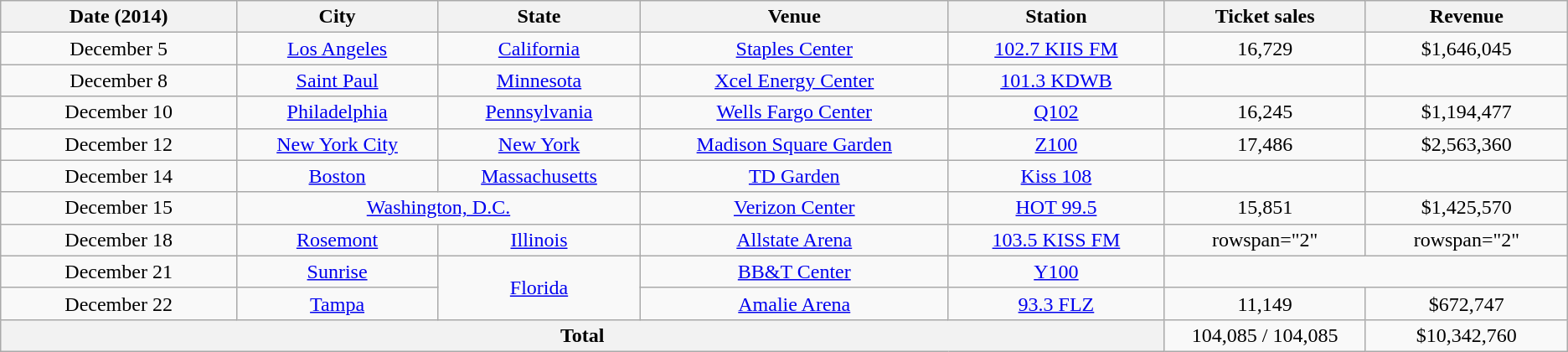<table class="wikitable" style="text-align:center;">
<tr>
<th scope="col" style="width:12em;">Date (2014)</th>
<th scope="col" style="width:10em;">City</th>
<th scope="col" style="width:10em;">State</th>
<th scope="col" style="width:16em;">Venue</th>
<th scope="col" style="width:11em;">Station</th>
<th scope="col" style="width:10em;">Ticket sales</th>
<th scope="col" style="width:10em;">Revenue</th>
</tr>
<tr>
<td>December 5</td>
<td><a href='#'>Los Angeles</a></td>
<td><a href='#'>California</a></td>
<td><a href='#'>Staples Center</a></td>
<td><a href='#'>102.7 KIIS FM</a></td>
<td>16,729</td>
<td>$1,646,045</td>
</tr>
<tr>
<td>December 8</td>
<td><a href='#'>Saint Paul</a></td>
<td><a href='#'>Minnesota</a></td>
<td><a href='#'>Xcel Energy Center</a></td>
<td><a href='#'>101.3 KDWB</a></td>
<td></td>
<td></td>
</tr>
<tr>
<td>December 10</td>
<td><a href='#'>Philadelphia</a></td>
<td><a href='#'>Pennsylvania</a></td>
<td><a href='#'>Wells Fargo Center</a></td>
<td><a href='#'>Q102</a></td>
<td>16,245</td>
<td>$1,194,477</td>
</tr>
<tr>
<td>December 12</td>
<td><a href='#'>New York City</a></td>
<td><a href='#'>New York</a></td>
<td><a href='#'>Madison Square Garden</a></td>
<td><a href='#'>Z100</a></td>
<td>17,486</td>
<td>$2,563,360</td>
</tr>
<tr>
<td>December 14</td>
<td><a href='#'>Boston</a></td>
<td><a href='#'>Massachusetts</a></td>
<td><a href='#'>TD Garden</a></td>
<td><a href='#'>Kiss 108</a></td>
<td></td>
<td></td>
</tr>
<tr>
<td>December 15</td>
<td colspan="2"><a href='#'>Washington, D.C.</a></td>
<td><a href='#'>Verizon Center</a></td>
<td><a href='#'>HOT 99.5</a></td>
<td>15,851</td>
<td>$1,425,570</td>
</tr>
<tr>
<td>December 18</td>
<td><a href='#'>Rosemont</a></td>
<td><a href='#'>Illinois</a></td>
<td><a href='#'>Allstate Arena</a></td>
<td><a href='#'>103.5 KISS FM</a></td>
<td>rowspan="2" </td>
<td>rowspan="2" </td>
</tr>
<tr>
<td>December 21</td>
<td><a href='#'>Sunrise</a></td>
<td rowspan="2"><a href='#'>Florida</a></td>
<td><a href='#'>BB&T Center</a></td>
<td><a href='#'>Y100</a></td>
</tr>
<tr>
<td>December 22</td>
<td><a href='#'>Tampa</a></td>
<td><a href='#'>Amalie Arena</a></td>
<td><a href='#'>93.3 FLZ</a></td>
<td>11,149</td>
<td>$672,747</td>
</tr>
<tr>
<th colspan="5">Total</th>
<td>104,085 / 104,085</td>
<td>$10,342,760</td>
</tr>
</table>
